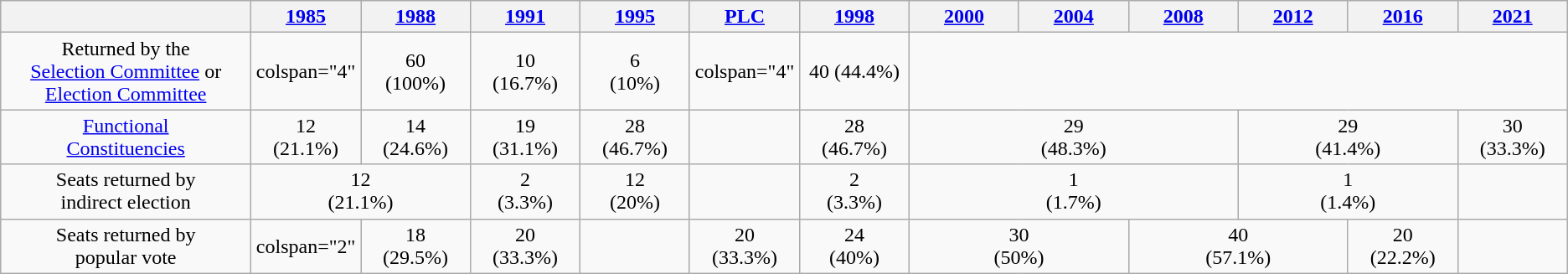<table class="wikitable" style="text-align: center;">
<tr>
<th style=width:12em></th>
<th style=width:5em><a href='#'>1985</a></th>
<th style=width:5em><a href='#'>1988</a></th>
<th style=width:5em><a href='#'>1991</a></th>
<th style=width:5em><a href='#'>1995</a></th>
<th style=width:5em><a href='#'>PLC</a></th>
<th style=width:5em><a href='#'>1998</a></th>
<th style=width:5em><a href='#'>2000</a></th>
<th style=width:5em><a href='#'>2004</a></th>
<th style=width:5em><a href='#'>2008</a></th>
<th style=width:5em><a href='#'>2012</a></th>
<th style=width:5em><a href='#'>2016</a></th>
<th style=width:5em><a href='#'>2021</a></th>
</tr>
<tr>
<td><div>Returned by the<br> <a href='#'>Selection Committee</a> or<br><a href='#'>Election Committee</a></div></td>
<td>colspan="4" </td>
<td>60<br>(100%)</td>
<td>10<br>(16.7%)</td>
<td>6<br>(10%)</td>
<td>colspan="4" </td>
<td>40 (44.4%)</td>
</tr>
<tr>
<td><div><a href='#'>Functional<br>Constituencies</a></div></td>
<td>12<br>(21.1%)</td>
<td>14<br>(24.6%)</td>
<td>19<br>(31.1%)</td>
<td>28<br>(46.7%)</td>
<td></td>
<td>28<br>(46.7%)</td>
<td colspan="3">29<br>(48.3%)</td>
<td colspan="2">29<br>(41.4%)</td>
<td>30<br>(33.3%)</td>
</tr>
<tr>
<td><div>Seats returned by<br>indirect election</div></td>
<td colspan="2">12<br>(21.1%)</td>
<td>2<br>(3.3%)</td>
<td>12<br>(20%)</td>
<td></td>
<td>2<br>(3.3%)</td>
<td colspan="3">1<br>(1.7%)</td>
<td colspan="2">1<br>(1.4%)</td>
<td></td>
</tr>
<tr>
<td><div>Seats returned by<br>popular vote</div></td>
<td>colspan="2"</td>
<td>18<br>(29.5%)</td>
<td>20<br>(33.3%)</td>
<td></td>
<td>20<br>(33.3%)</td>
<td>24<br>(40%)</td>
<td colspan="2">30<br>(50%)</td>
<td colspan="2">40<br>(57.1%)</td>
<td>20<br>(22.2%)</td>
</tr>
</table>
